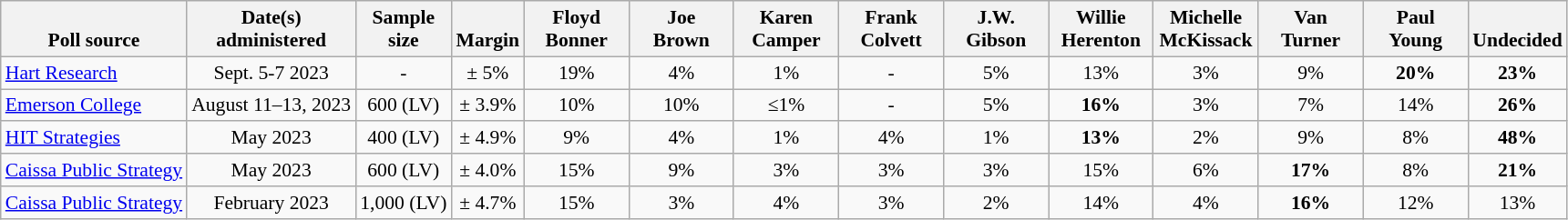<table class="wikitable" style="font-size:90%;text-align:center;">
<tr valign=bottom>
<th>Poll source</th>
<th>Date(s)<br>administered</th>
<th>Sample<br>size</th>
<th>Margin<br></th>
<th style="width:70px;">Floyd<br>Bonner</th>
<th style="width:70px;">Joe<br>Brown</th>
<th style="width:70px;">Karen<br>Camper</th>
<th style="width:70px;">Frank<br>Colvett</th>
<th style="width:70px;">J.W.<br>Gibson</th>
<th style="width:70px;">Willie<br>Herenton</th>
<th style="width:70px;">Michelle<br>McKissack</th>
<th style="width:70px;">Van<br>Turner</th>
<th style="width:70px;">Paul<br>Young</th>
<th>Undecided</th>
</tr>
<tr>
<td style="text-align:left;"><a href='#'>Hart Research</a></td>
<td>Sept. 5-7 2023</td>
<td>-</td>
<td>± 5%</td>
<td>19%</td>
<td>4%</td>
<td>1%</td>
<td>-</td>
<td>5%</td>
<td>13%</td>
<td>3%</td>
<td>9%</td>
<td><strong>20%</strong></td>
<td><strong>23%</strong></td>
</tr>
<tr>
<td style="text-align:left;"><a href='#'>Emerson College</a></td>
<td>August 11–13, 2023</td>
<td>600 (LV)</td>
<td>± 3.9%</td>
<td>10%</td>
<td>10%</td>
<td>≤1%</td>
<td>-</td>
<td>5%</td>
<td><strong>16%</strong></td>
<td>3%</td>
<td>7%</td>
<td>14%</td>
<td><strong>26%</strong></td>
</tr>
<tr>
<td style="text-align:left;"><a href='#'>HIT Strategies</a></td>
<td>May 2023</td>
<td>400 (LV)</td>
<td>± 4.9%</td>
<td>9%</td>
<td>4%</td>
<td>1%</td>
<td>4%</td>
<td>1%</td>
<td><strong>13%</strong></td>
<td>2%</td>
<td>9%</td>
<td>8%</td>
<td><strong>48%</strong></td>
</tr>
<tr>
<td style="text-align:left;"><a href='#'>Caissa Public Strategy</a></td>
<td>May 2023</td>
<td>600 (LV)</td>
<td>± 4.0%</td>
<td>15%</td>
<td>9%</td>
<td>3%</td>
<td>3%</td>
<td>3%</td>
<td>15%</td>
<td>6%</td>
<td><strong>17%</strong></td>
<td>8%</td>
<td><strong>21%</strong></td>
</tr>
<tr>
<td style="text-align:left;"><a href='#'>Caissa Public Strategy</a></td>
<td>February 2023</td>
<td>1,000 (LV)</td>
<td>± 4.7%</td>
<td>15%</td>
<td>3%</td>
<td>4%</td>
<td>3%</td>
<td>2%</td>
<td>14%</td>
<td>4%</td>
<td><strong>16%</strong></td>
<td>12%</td>
<td>13%</td>
</tr>
</table>
